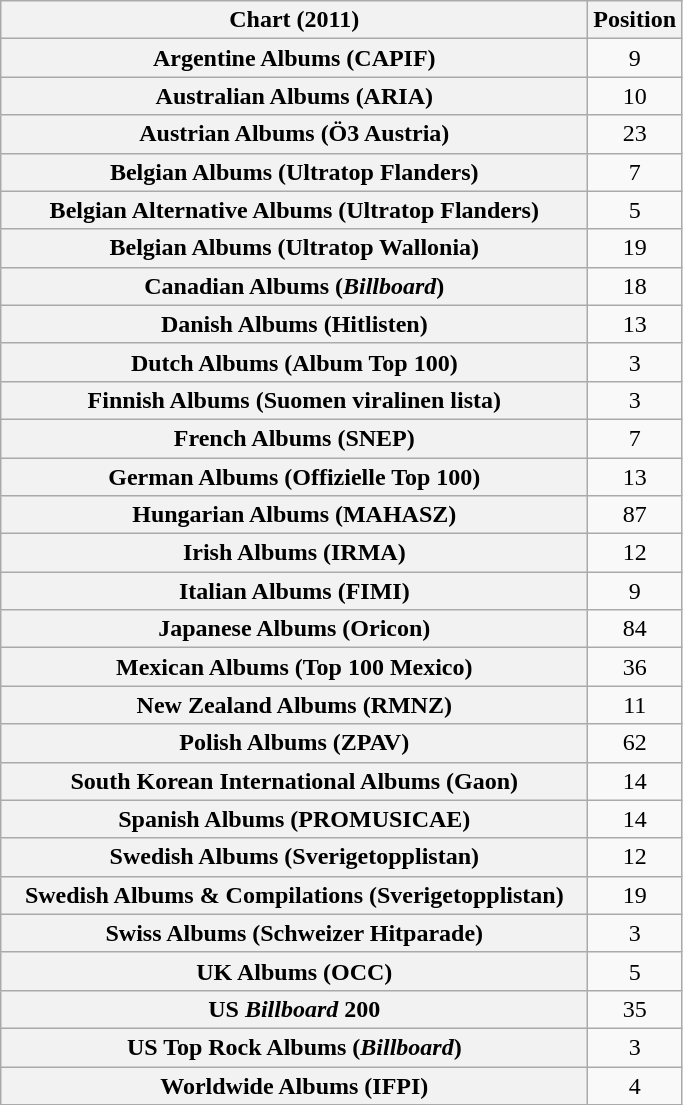<table class="wikitable sortable plainrowheaders" style="text-align:center">
<tr>
<th scope="col" style="width:24em;">Chart (2011)</th>
<th scope="col">Position</th>
</tr>
<tr>
<th scope="row">Argentine Albums (CAPIF)</th>
<td>9</td>
</tr>
<tr>
<th scope="row">Australian Albums (ARIA)</th>
<td>10</td>
</tr>
<tr>
<th scope="row">Austrian Albums (Ö3 Austria)</th>
<td>23</td>
</tr>
<tr>
<th scope="row">Belgian Albums (Ultratop Flanders)</th>
<td>7</td>
</tr>
<tr>
<th scope="row">Belgian Alternative Albums (Ultratop Flanders)</th>
<td>5</td>
</tr>
<tr>
<th scope="row">Belgian Albums (Ultratop Wallonia)</th>
<td>19</td>
</tr>
<tr>
<th scope="row">Canadian Albums (<em>Billboard</em>)</th>
<td>18</td>
</tr>
<tr>
<th scope="row">Danish Albums (Hitlisten)</th>
<td>13</td>
</tr>
<tr>
<th scope="row">Dutch Albums (Album Top 100)</th>
<td>3</td>
</tr>
<tr>
<th scope="row">Finnish Albums (Suomen viralinen lista)</th>
<td>3</td>
</tr>
<tr>
<th scope="row">French Albums (SNEP)</th>
<td>7</td>
</tr>
<tr>
<th scope="row">German Albums (Offizielle Top 100)</th>
<td>13</td>
</tr>
<tr>
<th scope="row">Hungarian Albums (MAHASZ)</th>
<td>87</td>
</tr>
<tr>
<th scope="row">Irish Albums (IRMA)</th>
<td>12</td>
</tr>
<tr>
<th scope="row">Italian Albums (FIMI)</th>
<td>9</td>
</tr>
<tr>
<th scope="row">Japanese Albums (Oricon)</th>
<td>84</td>
</tr>
<tr>
<th scope="row">Mexican Albums (Top 100 Mexico)</th>
<td>36</td>
</tr>
<tr>
<th scope="row">New Zealand Albums (RMNZ)</th>
<td>11</td>
</tr>
<tr>
<th scope="row">Polish Albums (ZPAV)</th>
<td>62</td>
</tr>
<tr>
<th scope="row">South Korean International Albums (Gaon)</th>
<td>14</td>
</tr>
<tr>
<th scope="row">Spanish Albums (PROMUSICAE)</th>
<td>14</td>
</tr>
<tr>
<th scope="row">Swedish Albums (Sverigetopplistan)</th>
<td>12</td>
</tr>
<tr>
<th scope="row">Swedish Albums & Compilations (Sverigetopplistan)</th>
<td>19</td>
</tr>
<tr>
<th scope="row">Swiss Albums (Schweizer Hitparade)</th>
<td>3</td>
</tr>
<tr>
<th scope="row">UK Albums (OCC)</th>
<td>5</td>
</tr>
<tr>
<th scope="row">US <em>Billboard</em> 200</th>
<td>35</td>
</tr>
<tr>
<th scope="row">US Top Rock Albums (<em>Billboard</em>)</th>
<td>3</td>
</tr>
<tr>
<th scope="row">Worldwide Albums (IFPI)</th>
<td>4</td>
</tr>
</table>
